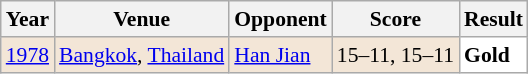<table class="sortable wikitable" style="font-size: 90%;">
<tr>
<th>Year</th>
<th>Venue</th>
<th>Opponent</th>
<th>Score</th>
<th>Result</th>
</tr>
<tr style="background:#F3E6D7">
<td align="center"><a href='#'>1978</a></td>
<td align="left"><a href='#'>Bangkok</a>, <a href='#'>Thailand</a></td>
<td align="left"> <a href='#'>Han Jian</a></td>
<td align="left">15–11, 15–11</td>
<td style="text-align:left; background:white"> <strong>Gold</strong></td>
</tr>
</table>
